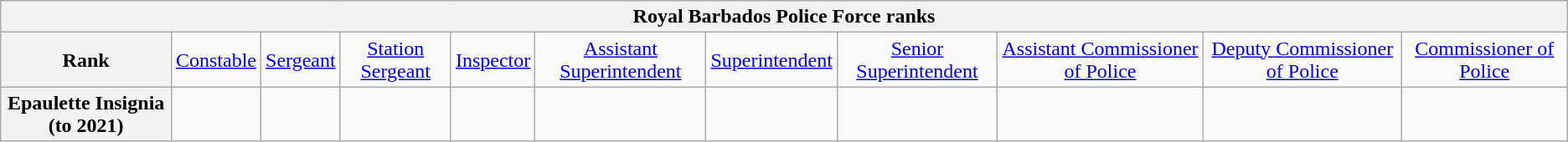<table class="wikitable" width=auto style="text-align: center;">
<tr>
<th Colspan=11>Royal Barbados Police Force ranks</th>
</tr>
<tr>
<th>Rank</th>
<td><a href='#'>Constable</a></td>
<td><a href='#'>Sergeant</a></td>
<td><a href='#'>Station Sergeant</a></td>
<td><a href='#'>Inspector</a></td>
<td><a href='#'>Assistant Superintendent</a></td>
<td><a href='#'>Superintendent</a></td>
<td><a href='#'>Senior Superintendent</a></td>
<td><a href='#'>Assistant Commissioner of Police</a></td>
<td><a href='#'>Deputy Commissioner of Police</a></td>
<td><a href='#'>Commissioner of Police</a></td>
</tr>
<tr>
<th>Epaulette Insignia (to 2021)</th>
<td></td>
<td></td>
<td></td>
<td></td>
<td></td>
<td></td>
<td></td>
<td></td>
<td style="vertical-align: middle"></td>
<td></td>
</tr>
</table>
